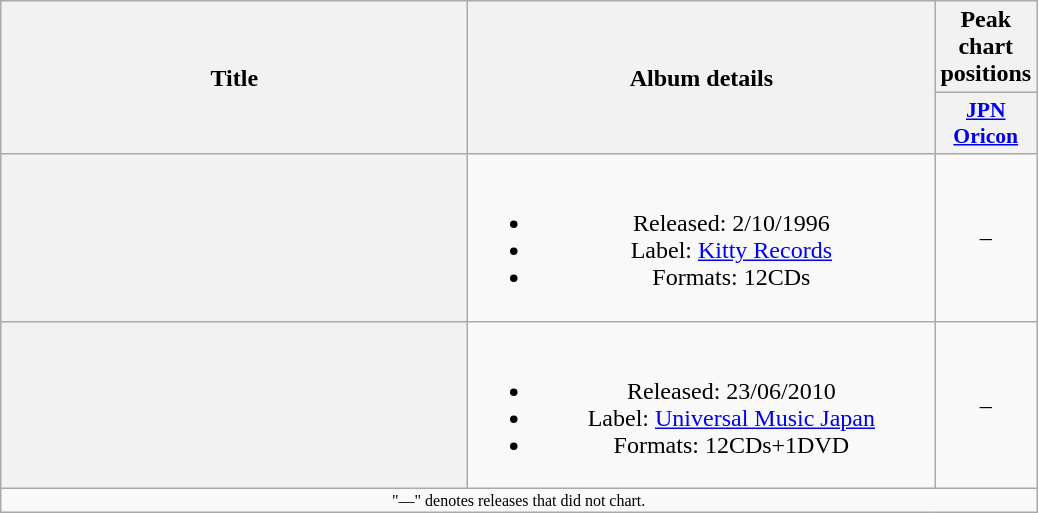<table class="wikitable plainrowheaders" style="text-align:center;">
<tr>
<th scope="col" rowspan="2" style="width:19em;">Title</th>
<th scope="col" rowspan="2" style="width:19em;">Album details</th>
<th scope="col">Peak<br>chart<br>positions</th>
</tr>
<tr>
<th scope="col" style="width:2.9em;font-size:90%;"><a href='#'>JPN<br>Oricon</a><br></th>
</tr>
<tr>
<th scope="row"></th>
<td><br><ul><li>Released: 2/10/1996</li><li>Label: <a href='#'>Kitty Records</a></li><li>Formats: 12CDs</li></ul></td>
<td>–</td>
</tr>
<tr>
<th scope="row"></th>
<td><br><ul><li>Released: 23/06/2010</li><li>Label: <a href='#'>Universal Music Japan</a></li><li>Formats: 12CDs+1DVD</li></ul></td>
<td>–</td>
</tr>
<tr>
<td align="center" colspan="4" style="font-size: 8pt">"—" denotes releases that did not chart.</td>
</tr>
</table>
